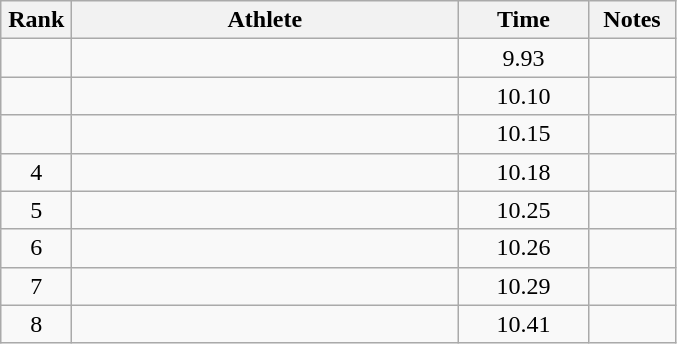<table class="wikitable" style="text-align:center">
<tr>
<th width=40>Rank</th>
<th width=250>Athlete</th>
<th width=80>Time</th>
<th width=50>Notes</th>
</tr>
<tr>
<td></td>
<td align=left></td>
<td>9.93</td>
<td></td>
</tr>
<tr>
<td></td>
<td align=left></td>
<td>10.10</td>
<td></td>
</tr>
<tr>
<td></td>
<td align=left></td>
<td>10.15</td>
<td></td>
</tr>
<tr>
<td>4</td>
<td align=left></td>
<td>10.18</td>
<td></td>
</tr>
<tr>
<td>5</td>
<td align=left></td>
<td>10.25</td>
<td></td>
</tr>
<tr>
<td>6</td>
<td align=left></td>
<td>10.26</td>
<td></td>
</tr>
<tr>
<td>7</td>
<td align=left></td>
<td>10.29</td>
<td></td>
</tr>
<tr>
<td>8</td>
<td align=left></td>
<td>10.41</td>
<td></td>
</tr>
</table>
